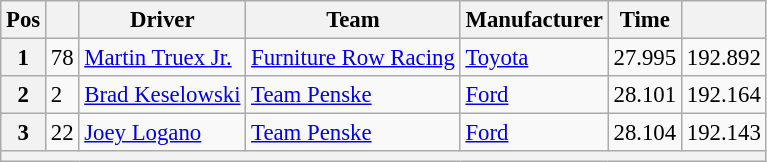<table class="wikitable" style="font-size:95%">
<tr>
<th>Pos</th>
<th></th>
<th>Driver</th>
<th>Team</th>
<th>Manufacturer</th>
<th>Time</th>
<th></th>
</tr>
<tr>
<th>1</th>
<td>78</td>
<td><a href='#'>Martin Truex Jr.</a></td>
<td><a href='#'>Furniture Row Racing</a></td>
<td><a href='#'>Toyota</a></td>
<td>27.995</td>
<td>192.892</td>
</tr>
<tr>
<th>2</th>
<td>2</td>
<td><a href='#'>Brad Keselowski</a></td>
<td><a href='#'>Team Penske</a></td>
<td><a href='#'>Ford</a></td>
<td>28.101</td>
<td>192.164</td>
</tr>
<tr>
<th>3</th>
<td>22</td>
<td><a href='#'>Joey Logano</a></td>
<td><a href='#'>Team Penske</a></td>
<td><a href='#'>Ford</a></td>
<td>28.104</td>
<td>192.143</td>
</tr>
<tr>
<th colspan="7"></th>
</tr>
</table>
